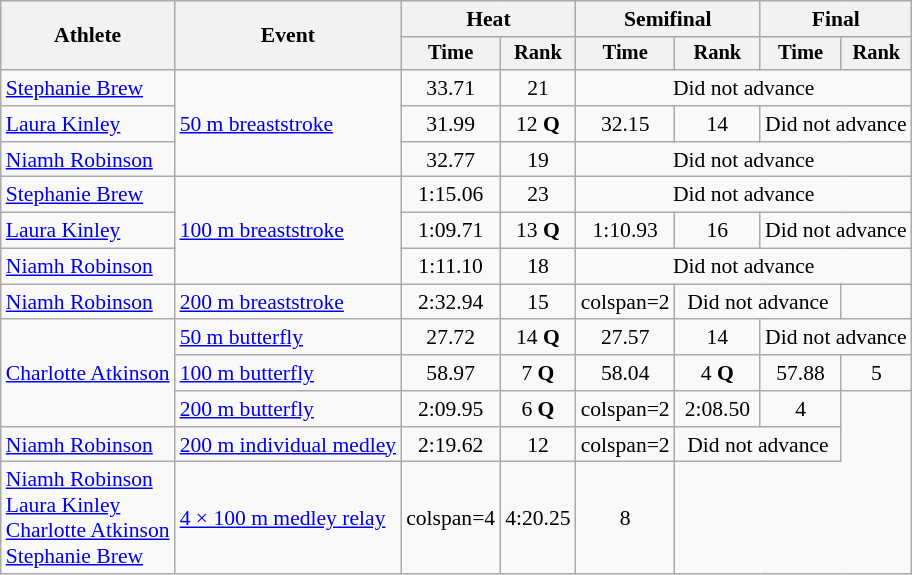<table class=wikitable style=font-size:90%>
<tr>
<th rowspan=2>Athlete</th>
<th rowspan=2>Event</th>
<th colspan=2>Heat</th>
<th colspan=2>Semifinal</th>
<th colspan=2>Final</th>
</tr>
<tr style=font-size:95%>
<th>Time</th>
<th>Rank</th>
<th>Time</th>
<th>Rank</th>
<th>Time</th>
<th>Rank</th>
</tr>
<tr align=center>
<td align=left><a href='#'>Stephanie Brew</a></td>
<td align=left rowspan=3><a href='#'>50 m breaststroke</a></td>
<td>33.71</td>
<td>21</td>
<td colspan=4>Did not advance</td>
</tr>
<tr align=center>
<td align=left><a href='#'>Laura Kinley</a></td>
<td>31.99</td>
<td>12 <strong>Q</strong></td>
<td>32.15</td>
<td>14</td>
<td colspan=2>Did not advance</td>
</tr>
<tr align=center>
<td align=left><a href='#'>Niamh Robinson</a></td>
<td>32.77</td>
<td>19</td>
<td colspan=4>Did not advance</td>
</tr>
<tr align=center>
<td align=left><a href='#'>Stephanie Brew</a></td>
<td align=left rowspan=3><a href='#'>100 m breaststroke</a></td>
<td>1:15.06</td>
<td>23</td>
<td colspan=4>Did not advance</td>
</tr>
<tr align=center>
<td align=left><a href='#'>Laura Kinley</a></td>
<td>1:09.71</td>
<td>13 <strong>Q</strong></td>
<td>1:10.93</td>
<td>16</td>
<td colspan=2>Did not advance</td>
</tr>
<tr align=center>
<td align=left><a href='#'>Niamh Robinson</a></td>
<td>1:11.10</td>
<td>18</td>
<td colspan=4>Did not advance</td>
</tr>
<tr align=center>
<td align=left><a href='#'>Niamh Robinson</a></td>
<td align=left><a href='#'>200 m breaststroke</a></td>
<td>2:32.94</td>
<td>15</td>
<td>colspan=2 </td>
<td colspan=2>Did not advance</td>
</tr>
<tr align=center>
<td align=left rowspan=3><a href='#'>Charlotte Atkinson</a></td>
<td align=left><a href='#'>50 m butterfly</a></td>
<td>27.72</td>
<td>14 <strong>Q</strong></td>
<td>27.57</td>
<td>14</td>
<td colspan=2>Did not advance</td>
</tr>
<tr align=center>
<td align=left><a href='#'>100 m butterfly</a></td>
<td>58.97</td>
<td>7 <strong>Q</strong></td>
<td>58.04</td>
<td>4 <strong>Q</strong></td>
<td>57.88</td>
<td>5</td>
</tr>
<tr align=center>
<td align=left><a href='#'>200 m butterfly</a></td>
<td>2:09.95</td>
<td>6 <strong>Q</strong></td>
<td>colspan=2 </td>
<td>2:08.50</td>
<td>4</td>
</tr>
<tr align=center>
<td align=left><a href='#'>Niamh Robinson</a></td>
<td align=left><a href='#'>200 m individual medley</a></td>
<td>2:19.62</td>
<td>12</td>
<td>colspan=2 </td>
<td colspan=2>Did not advance</td>
</tr>
<tr align=center>
<td align=left><a href='#'>Niamh Robinson</a><br><a href='#'>Laura Kinley</a><br><a href='#'>Charlotte Atkinson</a><br><a href='#'>Stephanie Brew</a></td>
<td align=left><a href='#'>4 × 100 m medley relay</a></td>
<td>colspan=4 </td>
<td>4:20.25</td>
<td>8</td>
</tr>
</table>
